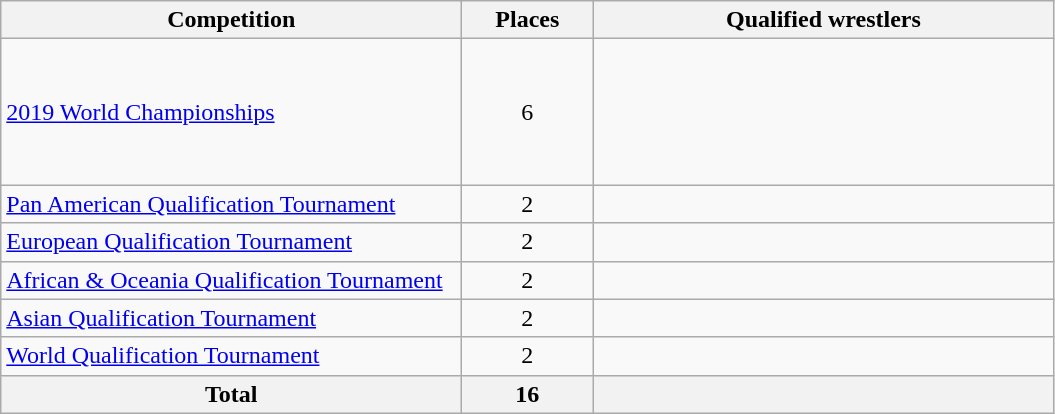<table class = "wikitable">
<tr>
<th width=300>Competition</th>
<th width=80>Places</th>
<th width=300>Qualified wrestlers</th>
</tr>
<tr>
<td><a href='#'>2019 World Championships</a></td>
<td align="center">6</td>
<td><br><br><br><br><br></td>
</tr>
<tr>
<td><a href='#'>Pan American Qualification Tournament</a></td>
<td align="center">2</td>
<td><br></td>
</tr>
<tr>
<td><a href='#'>European Qualification Tournament</a></td>
<td align="center">2</td>
<td><br> </td>
</tr>
<tr>
<td><a href='#'>African & Oceania Qualification Tournament</a></td>
<td align="center">2</td>
<td><br></td>
</tr>
<tr>
<td><a href='#'>Asian Qualification Tournament</a></td>
<td align="center">2</td>
<td><br> </td>
</tr>
<tr>
<td><a href='#'>World Qualification Tournament</a></td>
<td align="center">2</td>
<td><br></td>
</tr>
<tr>
<th>Total</th>
<th>16</th>
<th></th>
</tr>
</table>
